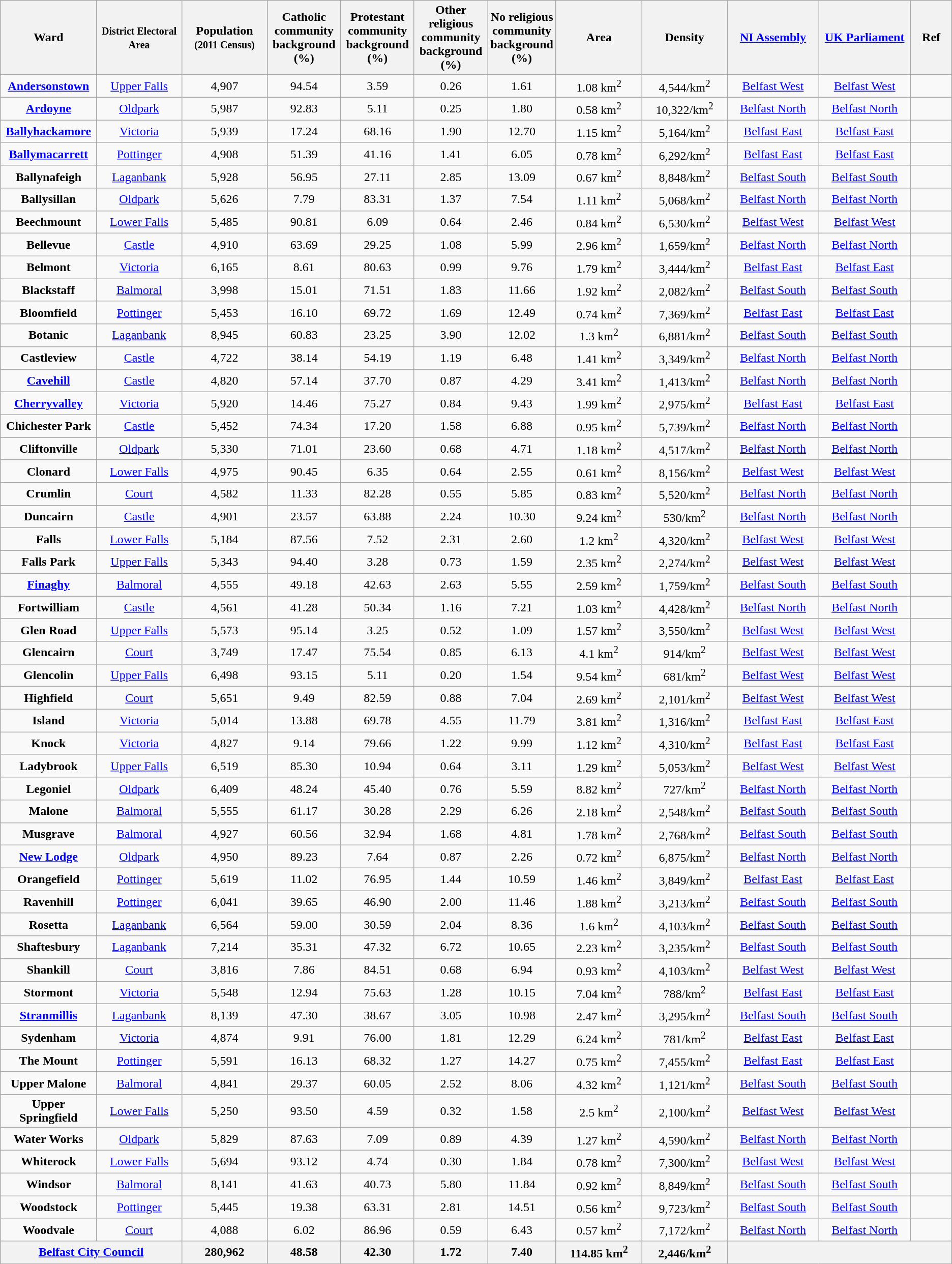<table class="wikitable sortable" style="text-align:center">
<tr>
<th width=120px>Ward</th>
<th width=110px><small>District Electoral Area</small></th>
<th width="110px">Population <br> <small>(2011 Census)</small></th>
<th width="90px">Catholic community background (%)</th>
<th width="90px">Protestant community background (%)</th>
<th width="90px">Other<br>religious community background (%)</th>
<th>No religious community background (%)</th>
<th width="110px">Area</th>
<th width=110px>Density</th>
<th width=120px><a href='#'>NI Assembly</a></th>
<th width=120px><a href='#'>UK Parliament</a></th>
<th class="unsortable" width=50px>Ref</th>
</tr>
<tr>
<td><strong><a href='#'>Andersonstown</a></strong></td>
<td><a href='#'>Upper Falls</a></td>
<td>4,907</td>
<td>94.54</td>
<td>3.59</td>
<td>0.26</td>
<td>1.61</td>
<td>1.08 km<sup>2</sup></td>
<td>4,544/km<sup>2</sup></td>
<td><a href='#'>Belfast West</a></td>
<td><a href='#'>Belfast West</a></td>
<td></td>
</tr>
<tr>
<td><strong><a href='#'>Ardoyne</a></strong></td>
<td><a href='#'>Oldpark</a></td>
<td>5,987</td>
<td>92.83</td>
<td>5.11</td>
<td>0.25</td>
<td>1.80</td>
<td>0.58 km<sup>2</sup></td>
<td>10,322/km<sup>2</sup></td>
<td><a href='#'>Belfast North</a></td>
<td><a href='#'>Belfast North</a></td>
<td></td>
</tr>
<tr>
<td><strong><a href='#'>Ballyhackamore</a></strong></td>
<td><a href='#'>Victoria</a></td>
<td>5,939</td>
<td>17.24</td>
<td>68.16</td>
<td>1.90</td>
<td>12.70</td>
<td>1.15 km<sup>2</sup></td>
<td>5,164/km<sup>2</sup></td>
<td><a href='#'>Belfast East</a></td>
<td><a href='#'>Belfast East</a></td>
<td></td>
</tr>
<tr>
<td><strong><a href='#'>Ballymacarrett</a></strong></td>
<td><a href='#'>Pottinger</a></td>
<td>4,908</td>
<td>51.39</td>
<td>41.16</td>
<td>1.41</td>
<td>6.05</td>
<td>0.78 km<sup>2</sup></td>
<td>6,292/km<sup>2</sup></td>
<td><a href='#'>Belfast East</a></td>
<td><a href='#'>Belfast East</a></td>
<td></td>
</tr>
<tr>
<td><strong>Ballynafeigh</strong></td>
<td><a href='#'>Laganbank</a></td>
<td>5,928</td>
<td>56.95</td>
<td>27.11</td>
<td>2.85</td>
<td>13.09</td>
<td>0.67 km<sup>2</sup></td>
<td>8,848/km<sup>2</sup></td>
<td><a href='#'>Belfast South</a></td>
<td><a href='#'>Belfast South</a></td>
<td></td>
</tr>
<tr>
<td><strong>Ballysillan</strong></td>
<td><a href='#'>Oldpark</a></td>
<td>5,626</td>
<td>7.79</td>
<td>83.31</td>
<td>1.37</td>
<td>7.54</td>
<td>1.11 km<sup>2</sup></td>
<td>5,068/km<sup>2</sup></td>
<td><a href='#'>Belfast North</a></td>
<td><a href='#'>Belfast North</a></td>
<td></td>
</tr>
<tr>
<td><strong>Beechmount</strong></td>
<td><a href='#'>Lower Falls</a></td>
<td>5,485</td>
<td>90.81</td>
<td>6.09</td>
<td>0.64</td>
<td>2.46</td>
<td>0.84 km<sup>2</sup></td>
<td>6,530/km<sup>2</sup></td>
<td><a href='#'>Belfast West</a></td>
<td><a href='#'>Belfast West</a></td>
<td></td>
</tr>
<tr>
<td><strong>Bellevue</strong></td>
<td><a href='#'>Castle</a></td>
<td>4,910</td>
<td>63.69</td>
<td>29.25</td>
<td>1.08</td>
<td>5.99</td>
<td>2.96 km<sup>2</sup></td>
<td>1,659/km<sup>2</sup></td>
<td><a href='#'>Belfast North</a></td>
<td><a href='#'>Belfast North</a></td>
<td></td>
</tr>
<tr>
<td><strong>Belmont</strong></td>
<td><a href='#'>Victoria</a></td>
<td>6,165</td>
<td>8.61</td>
<td>80.63</td>
<td>0.99</td>
<td>9.76</td>
<td>1.79 km<sup>2</sup></td>
<td>3,444/km<sup>2</sup></td>
<td><a href='#'>Belfast East</a></td>
<td><a href='#'>Belfast East</a></td>
<td></td>
</tr>
<tr>
<td><strong>Blackstaff</strong></td>
<td><a href='#'>Balmoral</a></td>
<td>3,998</td>
<td>15.01</td>
<td>71.51</td>
<td>1.83</td>
<td>11.66</td>
<td>1.92 km<sup>2</sup></td>
<td>2,082/km<sup>2</sup></td>
<td><a href='#'>Belfast South</a></td>
<td><a href='#'>Belfast South</a></td>
<td></td>
</tr>
<tr>
<td><strong>Bloomfield</strong></td>
<td><a href='#'>Pottinger</a></td>
<td>5,453</td>
<td>16.10</td>
<td>69.72</td>
<td>1.69</td>
<td>12.49</td>
<td>0.74 km<sup>2</sup></td>
<td>7,369/km<sup>2</sup></td>
<td><a href='#'>Belfast East</a></td>
<td><a href='#'>Belfast East</a></td>
<td></td>
</tr>
<tr>
<td><strong>Botanic</strong></td>
<td><a href='#'>Laganbank</a></td>
<td>8,945</td>
<td>60.83</td>
<td>23.25</td>
<td>3.90</td>
<td>12.02</td>
<td>1.3 km<sup>2</sup></td>
<td>6,881/km<sup>2</sup></td>
<td><a href='#'>Belfast South</a></td>
<td><a href='#'>Belfast South</a></td>
<td></td>
</tr>
<tr>
<td><strong>Castleview</strong></td>
<td><a href='#'>Castle</a></td>
<td>4,722</td>
<td>38.14</td>
<td>54.19</td>
<td>1.19</td>
<td>6.48</td>
<td>1.41 km<sup>2</sup></td>
<td>3,349/km<sup>2</sup></td>
<td><a href='#'>Belfast North</a></td>
<td><a href='#'>Belfast North</a></td>
<td></td>
</tr>
<tr>
<td><strong><a href='#'>Cavehill</a></strong></td>
<td><a href='#'>Castle</a></td>
<td>4,820</td>
<td>57.14</td>
<td>37.70</td>
<td>0.87</td>
<td>4.29</td>
<td>3.41 km<sup>2</sup></td>
<td>1,413/km<sup>2</sup></td>
<td><a href='#'>Belfast North</a></td>
<td><a href='#'>Belfast North</a></td>
<td></td>
</tr>
<tr>
<td><strong><a href='#'>Cherryvalley</a></strong></td>
<td><a href='#'>Victoria</a></td>
<td>5,920</td>
<td>14.46</td>
<td>75.27</td>
<td>0.84</td>
<td>9.43</td>
<td>1.99 km<sup>2</sup></td>
<td>2,975/km<sup>2</sup></td>
<td><a href='#'>Belfast East</a></td>
<td><a href='#'>Belfast East</a></td>
<td></td>
</tr>
<tr>
<td><strong>Chichester Park</strong></td>
<td><a href='#'>Castle</a></td>
<td>5,452</td>
<td>74.34</td>
<td>17.20</td>
<td>1.58</td>
<td>6.88</td>
<td>0.95 km<sup>2</sup></td>
<td>5,739/km<sup>2</sup></td>
<td><a href='#'>Belfast North</a></td>
<td><a href='#'>Belfast North</a></td>
<td></td>
</tr>
<tr>
<td><strong>Cliftonville</strong></td>
<td><a href='#'>Oldpark</a></td>
<td>5,330</td>
<td>71.01</td>
<td>23.60</td>
<td>0.68</td>
<td>4.71</td>
<td>1.18 km<sup>2</sup></td>
<td>4,517/km<sup>2</sup></td>
<td><a href='#'>Belfast North</a></td>
<td><a href='#'>Belfast North</a></td>
<td></td>
</tr>
<tr>
<td><strong>Clonard</strong></td>
<td><a href='#'>Lower Falls</a></td>
<td>4,975</td>
<td>90.45</td>
<td>6.35</td>
<td>0.64</td>
<td>2.55</td>
<td>0.61 km<sup>2</sup></td>
<td>8,156/km<sup>2</sup></td>
<td><a href='#'>Belfast West</a></td>
<td><a href='#'>Belfast West</a></td>
<td></td>
</tr>
<tr>
<td><strong>Crumlin</strong></td>
<td><a href='#'>Court</a></td>
<td>4,582</td>
<td>11.33</td>
<td>82.28</td>
<td>0.55</td>
<td>5.85</td>
<td>0.83 km<sup>2</sup></td>
<td>5,520/km<sup>2</sup></td>
<td><a href='#'>Belfast North</a></td>
<td><a href='#'>Belfast North</a></td>
<td></td>
</tr>
<tr>
<td><strong>Duncairn</strong></td>
<td><a href='#'>Castle</a></td>
<td>4,901</td>
<td>23.57</td>
<td>63.88</td>
<td>2.24</td>
<td>10.30</td>
<td>9.24 km<sup>2</sup></td>
<td>530/km<sup>2</sup></td>
<td><a href='#'>Belfast North</a></td>
<td><a href='#'>Belfast North</a></td>
<td></td>
</tr>
<tr>
<td><strong>Falls</strong></td>
<td><a href='#'>Lower Falls</a></td>
<td>5,184</td>
<td>87.56</td>
<td>7.52</td>
<td>2.31</td>
<td>2.60</td>
<td>1.2 km<sup>2</sup></td>
<td>4,320/km<sup>2</sup></td>
<td><a href='#'>Belfast West</a></td>
<td><a href='#'>Belfast West</a></td>
<td></td>
</tr>
<tr>
<td><strong>Falls Park</strong></td>
<td><a href='#'>Upper Falls</a></td>
<td>5,343</td>
<td>94.40</td>
<td>3.28</td>
<td>0.73</td>
<td>1.59</td>
<td>2.35 km<sup>2</sup></td>
<td>2,274/km<sup>2</sup></td>
<td><a href='#'>Belfast West</a></td>
<td><a href='#'>Belfast West</a></td>
<td></td>
</tr>
<tr>
<td><strong><a href='#'>Finaghy</a></strong></td>
<td><a href='#'>Balmoral</a></td>
<td>4,555</td>
<td>49.18</td>
<td>42.63</td>
<td>2.63</td>
<td>5.55</td>
<td>2.59 km<sup>2</sup></td>
<td>1,759/km<sup>2</sup></td>
<td><a href='#'>Belfast South</a></td>
<td><a href='#'>Belfast South</a></td>
<td></td>
</tr>
<tr>
<td><strong>Fortwilliam</strong></td>
<td><a href='#'>Castle</a></td>
<td>4,561</td>
<td>41.28</td>
<td>50.34</td>
<td>1.16</td>
<td>7.21</td>
<td>1.03 km<sup>2</sup></td>
<td>4,428/km<sup>2</sup></td>
<td><a href='#'>Belfast North</a></td>
<td><a href='#'>Belfast North</a></td>
<td></td>
</tr>
<tr>
<td><strong>Glen Road</strong></td>
<td><a href='#'>Upper Falls</a></td>
<td>5,573</td>
<td>95.14</td>
<td>3.25</td>
<td>0.52</td>
<td>1.09</td>
<td>1.57 km<sup>2</sup></td>
<td>3,550/km<sup>2</sup></td>
<td><a href='#'>Belfast West</a></td>
<td><a href='#'>Belfast West</a></td>
<td></td>
</tr>
<tr>
<td><strong>Glencairn</strong></td>
<td><a href='#'>Court</a></td>
<td>3,749</td>
<td>17.47</td>
<td>75.54</td>
<td>0.85</td>
<td>6.13</td>
<td>4.1 km<sup>2</sup></td>
<td>914/km<sup>2</sup></td>
<td><a href='#'>Belfast West</a></td>
<td><a href='#'>Belfast West</a></td>
<td></td>
</tr>
<tr>
<td><strong>Glencolin</strong></td>
<td><a href='#'>Upper Falls</a></td>
<td>6,498</td>
<td>93.15</td>
<td>5.11</td>
<td>0.20</td>
<td>1.54</td>
<td>9.54 km<sup>2</sup></td>
<td>681/km<sup>2</sup></td>
<td><a href='#'>Belfast West</a></td>
<td><a href='#'>Belfast West</a></td>
<td></td>
</tr>
<tr>
<td><strong>Highfield</strong></td>
<td><a href='#'>Court</a></td>
<td>5,651</td>
<td>9.49</td>
<td>82.59</td>
<td>0.88</td>
<td>7.04</td>
<td>2.69 km<sup>2</sup></td>
<td>2,101/km<sup>2</sup></td>
<td><a href='#'>Belfast West</a></td>
<td><a href='#'>Belfast West</a></td>
<td></td>
</tr>
<tr>
<td><strong>Island</strong></td>
<td><a href='#'>Victoria</a></td>
<td>5,014</td>
<td>13.88</td>
<td>69.78</td>
<td>4.55</td>
<td>11.79</td>
<td>3.81 km<sup>2</sup></td>
<td>1,316/km<sup>2</sup></td>
<td><a href='#'>Belfast East</a></td>
<td><a href='#'>Belfast East</a></td>
<td></td>
</tr>
<tr>
<td><strong>Knock</strong></td>
<td><a href='#'>Victoria</a></td>
<td>4,827</td>
<td>9.14</td>
<td>79.66</td>
<td>1.22</td>
<td>9.99</td>
<td>1.12 km<sup>2</sup></td>
<td>4,310/km<sup>2</sup></td>
<td><a href='#'>Belfast East</a></td>
<td><a href='#'>Belfast East</a></td>
<td></td>
</tr>
<tr>
<td><strong>Ladybrook</strong></td>
<td><a href='#'>Upper Falls</a></td>
<td>6,519</td>
<td>85.30</td>
<td>10.94</td>
<td>0.64</td>
<td>3.11</td>
<td>1.29 km<sup>2</sup></td>
<td>5,053/km<sup>2</sup></td>
<td><a href='#'>Belfast West</a></td>
<td><a href='#'>Belfast West</a></td>
<td></td>
</tr>
<tr>
<td><strong>Legoniel</strong></td>
<td><a href='#'>Oldpark</a></td>
<td>6,409</td>
<td>48.24</td>
<td>45.40</td>
<td>0.76</td>
<td>5.59</td>
<td>8.82 km<sup>2</sup></td>
<td>727/km<sup>2</sup></td>
<td><a href='#'>Belfast North</a></td>
<td><a href='#'>Belfast North</a></td>
<td></td>
</tr>
<tr>
<td><strong>Malone</strong></td>
<td><a href='#'>Balmoral</a></td>
<td>5,555</td>
<td>61.17</td>
<td>30.28</td>
<td>2.29</td>
<td>6.26</td>
<td>2.18 km<sup>2</sup></td>
<td>2,548/km<sup>2</sup></td>
<td><a href='#'>Belfast South</a></td>
<td><a href='#'>Belfast South</a></td>
<td></td>
</tr>
<tr>
<td><strong>Musgrave</strong></td>
<td><a href='#'>Balmoral</a></td>
<td>4,927</td>
<td>60.56</td>
<td>32.94</td>
<td>1.68</td>
<td>4.81</td>
<td>1.78 km<sup>2</sup></td>
<td>2,768/km<sup>2</sup></td>
<td><a href='#'>Belfast South</a></td>
<td><a href='#'>Belfast South</a></td>
<td></td>
</tr>
<tr>
<td><strong><a href='#'>New Lodge</a></strong></td>
<td><a href='#'>Oldpark</a></td>
<td>4,950</td>
<td>89.23</td>
<td>7.64</td>
<td>0.87</td>
<td>2.26</td>
<td>0.72 km<sup>2</sup></td>
<td>6,875/km<sup>2</sup></td>
<td><a href='#'>Belfast North</a></td>
<td><a href='#'>Belfast North</a></td>
<td></td>
</tr>
<tr>
<td><strong>Orangefield</strong></td>
<td><a href='#'>Pottinger</a></td>
<td>5,619</td>
<td>11.02</td>
<td>76.95</td>
<td>1.44</td>
<td>10.59</td>
<td>1.46 km<sup>2</sup></td>
<td>3,849/km<sup>2</sup></td>
<td><a href='#'>Belfast East</a></td>
<td><a href='#'>Belfast East</a></td>
<td></td>
</tr>
<tr>
<td><strong>Ravenhill</strong></td>
<td><a href='#'>Pottinger</a></td>
<td>6,041</td>
<td>39.65</td>
<td>46.90</td>
<td>2.00</td>
<td>11.46</td>
<td>1.88 km<sup>2</sup></td>
<td>3,213/km<sup>2</sup></td>
<td><a href='#'>Belfast South</a></td>
<td><a href='#'>Belfast South</a></td>
<td></td>
</tr>
<tr>
<td><strong>Rosetta</strong></td>
<td><a href='#'>Laganbank</a></td>
<td>6,564</td>
<td>59.00</td>
<td>30.59</td>
<td>2.04</td>
<td>8.36</td>
<td>1.6 km<sup>2</sup></td>
<td>4,103/km<sup>2</sup></td>
<td><a href='#'>Belfast South</a></td>
<td><a href='#'>Belfast South</a></td>
<td></td>
</tr>
<tr>
<td><strong>Shaftesbury</strong></td>
<td><a href='#'>Laganbank</a></td>
<td>7,214</td>
<td>35.31</td>
<td>47.32</td>
<td>6.72</td>
<td>10.65</td>
<td>2.23 km<sup>2</sup></td>
<td>3,235/km<sup>2</sup></td>
<td><a href='#'>Belfast South</a></td>
<td><a href='#'>Belfast South</a></td>
<td></td>
</tr>
<tr>
<td><strong>Shankill</strong></td>
<td><a href='#'>Court</a></td>
<td>3,816</td>
<td>7.86</td>
<td>84.51</td>
<td>0.68</td>
<td>6.94</td>
<td>0.93 km<sup>2</sup></td>
<td>4,103/km<sup>2</sup></td>
<td><a href='#'>Belfast West</a></td>
<td><a href='#'>Belfast West</a></td>
<td></td>
</tr>
<tr>
<td><strong>Stormont</strong></td>
<td><a href='#'>Victoria</a></td>
<td>5,548</td>
<td>12.94</td>
<td>75.63</td>
<td>1.28</td>
<td>10.15</td>
<td>7.04 km<sup>2</sup></td>
<td>788/km<sup>2</sup></td>
<td><a href='#'>Belfast East</a></td>
<td><a href='#'>Belfast East</a></td>
<td></td>
</tr>
<tr>
<td><strong><a href='#'>Stranmillis</a></strong></td>
<td><a href='#'>Laganbank</a></td>
<td>8,139</td>
<td>47.30</td>
<td>38.67</td>
<td>3.05</td>
<td>10.98</td>
<td>2.47 km<sup>2</sup></td>
<td>3,295/km<sup>2</sup></td>
<td><a href='#'>Belfast South</a></td>
<td><a href='#'>Belfast South</a></td>
<td></td>
</tr>
<tr>
<td><strong>Sydenham</strong></td>
<td><a href='#'>Victoria</a></td>
<td>4,874</td>
<td>9.91</td>
<td>76.00</td>
<td>1.81</td>
<td>12.29</td>
<td>6.24 km<sup>2</sup></td>
<td>781/km<sup>2</sup></td>
<td><a href='#'>Belfast East</a></td>
<td><a href='#'>Belfast East</a></td>
<td></td>
</tr>
<tr>
<td><strong>The Mount</strong></td>
<td><a href='#'>Pottinger</a></td>
<td>5,591</td>
<td>16.13</td>
<td>68.32</td>
<td>1.27</td>
<td>14.27</td>
<td>0.75 km<sup>2</sup></td>
<td>7,455/km<sup>2</sup></td>
<td><a href='#'>Belfast East</a></td>
<td><a href='#'>Belfast East</a></td>
<td></td>
</tr>
<tr>
<td><strong>Upper Malone</strong></td>
<td><a href='#'>Balmoral</a></td>
<td>4,841</td>
<td>29.37</td>
<td>60.05</td>
<td>2.52</td>
<td>8.06</td>
<td>4.32 km<sup>2</sup></td>
<td>1,121/km<sup>2</sup></td>
<td><a href='#'>Belfast South</a></td>
<td><a href='#'>Belfast South</a></td>
<td></td>
</tr>
<tr>
<td><strong>Upper Springfield</strong></td>
<td><a href='#'>Lower Falls</a></td>
<td>5,250</td>
<td>93.50</td>
<td>4.59</td>
<td>0.32</td>
<td>1.58</td>
<td>2.5 km<sup>2</sup></td>
<td>2,100/km<sup>2</sup></td>
<td><a href='#'>Belfast West</a></td>
<td><a href='#'>Belfast West</a></td>
<td></td>
</tr>
<tr>
<td><strong>Water Works</strong></td>
<td><a href='#'>Oldpark</a></td>
<td>5,829</td>
<td>87.63</td>
<td>7.09</td>
<td>0.89</td>
<td>4.39</td>
<td>1.27 km<sup>2</sup></td>
<td>4,590/km<sup>2</sup></td>
<td><a href='#'>Belfast North</a></td>
<td><a href='#'>Belfast North</a></td>
<td></td>
</tr>
<tr>
<td><strong>Whiterock</strong></td>
<td><a href='#'>Lower Falls</a></td>
<td>5,694</td>
<td>93.12</td>
<td>4.74</td>
<td>0.30</td>
<td>1.84</td>
<td>0.78 km<sup>2</sup></td>
<td>7,300/km<sup>2</sup></td>
<td><a href='#'>Belfast West</a></td>
<td><a href='#'>Belfast West</a></td>
<td></td>
</tr>
<tr>
<td><strong>Windsor</strong></td>
<td><a href='#'>Balmoral</a></td>
<td>8,141</td>
<td>41.63</td>
<td>40.73</td>
<td>5.80</td>
<td>11.84</td>
<td>0.92 km<sup>2</sup></td>
<td>8,849/km<sup>2</sup></td>
<td><a href='#'>Belfast South</a></td>
<td><a href='#'>Belfast South</a></td>
<td></td>
</tr>
<tr>
<td><strong>Woodstock</strong></td>
<td><a href='#'>Pottinger</a></td>
<td>5,445</td>
<td>19.38</td>
<td>63.31</td>
<td>2.81</td>
<td>14.51</td>
<td>0.56 km<sup>2</sup></td>
<td>9,723/km<sup>2</sup></td>
<td><a href='#'>Belfast South</a></td>
<td><a href='#'>Belfast South</a></td>
<td></td>
</tr>
<tr>
<td><strong>Woodvale</strong></td>
<td><a href='#'>Court</a></td>
<td>4,088</td>
<td>6.02</td>
<td>86.96</td>
<td>0.59</td>
<td>6.43</td>
<td>0.57 km<sup>2</sup></td>
<td>7,172/km<sup>2</sup></td>
<td><a href='#'>Belfast North</a></td>
<td><a href='#'>Belfast North</a></td>
<td></td>
</tr>
<tr>
<th colspan= "2"><a href='#'>Belfast City Council</a></th>
<th>280,962</th>
<th>48.58</th>
<th>42.30</th>
<th>1.72</th>
<th>7.40</th>
<th>114.85 km<sup>2</sup></th>
<th>2,446/km<sup>2</sup></th>
<th colspan="3"></th>
</tr>
</table>
